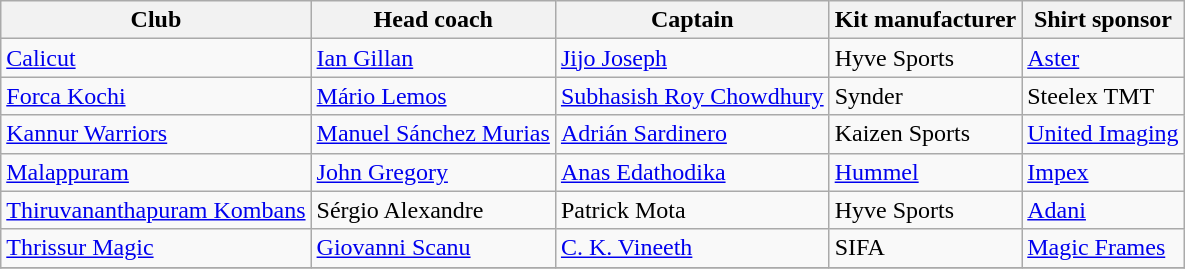<table class="wikitable sortable" style="text-align: left;">
<tr>
<th>Club</th>
<th>Head coach</th>
<th>Captain</th>
<th>Kit manufacturer</th>
<th>Shirt sponsor</th>
</tr>
<tr>
<td><a href='#'>Calicut</a></td>
<td> <a href='#'>Ian Gillan</a></td>
<td> <a href='#'>Jijo Joseph</a></td>
<td> Hyve Sports</td>
<td><a href='#'>Aster</a></td>
</tr>
<tr>
<td><a href='#'>Forca Kochi</a></td>
<td> <a href='#'>Mário Lemos</a></td>
<td> <a href='#'>Subhasish Roy Chowdhury</a></td>
<td> Synder</td>
<td>Steelex TMT</td>
</tr>
<tr>
<td><a href='#'>Kannur Warriors</a></td>
<td> <a href='#'>Manuel Sánchez Murias</a></td>
<td> <a href='#'>Adrián Sardinero</a></td>
<td> Kaizen Sports</td>
<td><a href='#'>United Imaging</a></td>
</tr>
<tr>
<td><a href='#'>Malappuram</a></td>
<td> <a href='#'>John Gregory</a></td>
<td> <a href='#'>Anas Edathodika</a></td>
<td> <a href='#'>Hummel</a></td>
<td><a href='#'>Impex</a></td>
</tr>
<tr>
<td><a href='#'>Thiruvananthapuram Kombans</a></td>
<td> Sérgio Alexandre</td>
<td> Patrick Mota</td>
<td> Hyve Sports</td>
<td><a href='#'>Adani</a></td>
</tr>
<tr>
<td><a href='#'>Thrissur Magic</a></td>
<td> <a href='#'>Giovanni Scanu</a></td>
<td> <a href='#'>C. K. Vineeth</a></td>
<td> SIFA</td>
<td><a href='#'>Magic Frames</a></td>
</tr>
<tr>
</tr>
</table>
